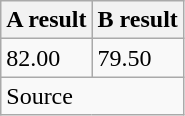<table class="wikitable" border="1" align="upright">
<tr>
<th>A result</th>
<th>B result</th>
</tr>
<tr>
<td>82.00</td>
<td>79.50</td>
</tr>
<tr>
<td colspan="99">Source</td>
</tr>
</table>
